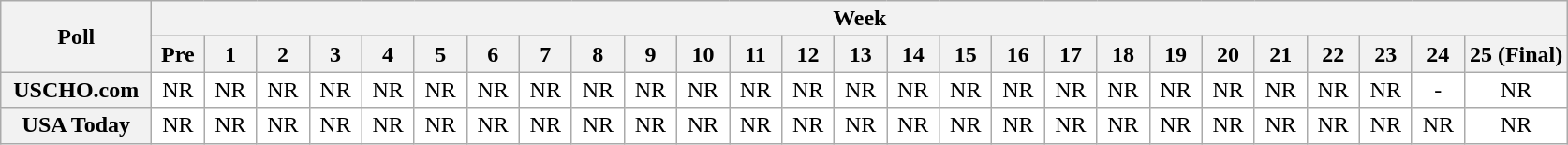<table class="wikitable" style="white-space:nowrap;">
<tr>
<th scope="col" width="100" rowspan="2">Poll</th>
<th colspan="26">Week</th>
</tr>
<tr>
<th scope="col" width="30">Pre</th>
<th scope="col" width="30">1</th>
<th scope="col" width="30">2</th>
<th scope="col" width="30">3</th>
<th scope="col" width="30">4</th>
<th scope="col" width="30">5</th>
<th scope="col" width="30">6</th>
<th scope="col" width="30">7</th>
<th scope="col" width="30">8</th>
<th scope="col" width="30">9</th>
<th scope="col" width="30">10</th>
<th scope="col" width="30">11</th>
<th scope="col" width="30">12</th>
<th scope="col" width="30">13</th>
<th scope="col" width="30">14</th>
<th scope="col" width="30">15</th>
<th scope="col" width="30">16</th>
<th scope="col" width="30">17</th>
<th scope="col" width="30">18</th>
<th scope="col" width="30">19</th>
<th scope="col" width="30">20</th>
<th scope="col" width="30">21</th>
<th scope="col" width="30">22</th>
<th scope="col" width="30">23</th>
<th scope="col" width="30">24</th>
<th scope="col" width="30">25 (Final)</th>
</tr>
<tr style="text-align:center;">
<th>USCHO.com</th>
<td bgcolor=FFFFFF>NR</td>
<td bgcolor=FFFFFF>NR</td>
<td bgcolor=FFFFFF>NR</td>
<td bgcolor=FFFFFF>NR</td>
<td bgcolor=FFFFFF>NR</td>
<td bgcolor=FFFFFF>NR</td>
<td bgcolor=FFFFFF>NR</td>
<td bgcolor=FFFFFF>NR</td>
<td bgcolor=FFFFFF>NR</td>
<td bgcolor=FFFFFF>NR</td>
<td bgcolor=FFFFFF>NR</td>
<td bgcolor=FFFFFF>NR</td>
<td bgcolor=FFFFFF>NR</td>
<td bgcolor=FFFFFF>NR</td>
<td bgcolor=FFFFFF>NR</td>
<td bgcolor=FFFFFF>NR</td>
<td bgcolor=FFFFFF>NR</td>
<td bgcolor=FFFFFF>NR</td>
<td bgcolor=FFFFFF>NR</td>
<td bgcolor=FFFFFF>NR</td>
<td bgcolor=FFFFFF>NR</td>
<td bgcolor=FFFFFF>NR</td>
<td bgcolor=FFFFFF>NR</td>
<td bgcolor=FFFFFF>NR</td>
<td bgcolor=FFFFFF>-</td>
<td bgcolor=FFFFFF>NR</td>
</tr>
<tr style="text-align:center;">
<th>USA Today</th>
<td bgcolor=FFFFFF>NR</td>
<td bgcolor=FFFFFF>NR</td>
<td bgcolor=FFFFFF>NR</td>
<td bgcolor=FFFFFF>NR</td>
<td bgcolor=FFFFFF>NR</td>
<td bgcolor=FFFFFF>NR</td>
<td bgcolor=FFFFFF>NR</td>
<td bgcolor=FFFFFF>NR</td>
<td bgcolor=FFFFFF>NR</td>
<td bgcolor=FFFFFF>NR</td>
<td bgcolor=FFFFFF>NR</td>
<td bgcolor=FFFFFF>NR</td>
<td bgcolor=FFFFFF>NR</td>
<td bgcolor=FFFFFF>NR</td>
<td bgcolor=FFFFFF>NR</td>
<td bgcolor=FFFFFF>NR</td>
<td bgcolor=FFFFFF>NR</td>
<td bgcolor=FFFFFF>NR</td>
<td bgcolor=FFFFFF>NR</td>
<td bgcolor=FFFFFF>NR</td>
<td bgcolor=FFFFFF>NR</td>
<td bgcolor=FFFFFF>NR</td>
<td bgcolor=FFFFFF>NR</td>
<td bgcolor=FFFFFF>NR</td>
<td bgcolor=FFFFFF>NR</td>
<td bgcolor=FFFFFF>NR</td>
</tr>
</table>
